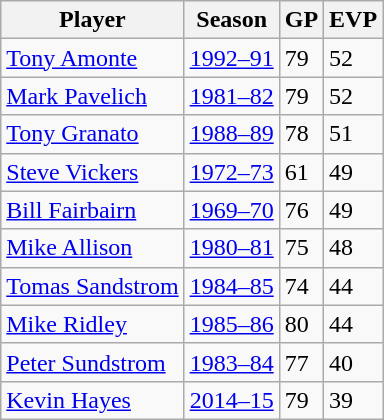<table class="wikitable">
<tr>
<th>Player</th>
<th>Season</th>
<th>GP</th>
<th>EVP</th>
</tr>
<tr>
<td><a href='#'>Tony Amonte</a></td>
<td><a href='#'>1992–91</a></td>
<td>79</td>
<td>52</td>
</tr>
<tr>
<td><a href='#'>Mark Pavelich</a></td>
<td><a href='#'>1981–82</a></td>
<td>79</td>
<td>52</td>
</tr>
<tr>
<td><a href='#'>Tony Granato</a></td>
<td><a href='#'>1988–89</a></td>
<td>78</td>
<td>51</td>
</tr>
<tr>
<td><a href='#'>Steve Vickers</a></td>
<td><a href='#'>1972–73</a></td>
<td>61</td>
<td>49</td>
</tr>
<tr>
<td><a href='#'>Bill Fairbairn</a></td>
<td><a href='#'>1969–70</a></td>
<td>76</td>
<td>49</td>
</tr>
<tr>
<td><a href='#'>Mike Allison</a></td>
<td><a href='#'>1980–81</a></td>
<td>75</td>
<td>48</td>
</tr>
<tr>
<td><a href='#'>Tomas Sandstrom</a></td>
<td><a href='#'>1984–85</a></td>
<td>74</td>
<td>44</td>
</tr>
<tr>
<td><a href='#'>Mike Ridley</a></td>
<td><a href='#'>1985–86</a></td>
<td>80</td>
<td>44</td>
</tr>
<tr>
<td><a href='#'>Peter Sundstrom</a></td>
<td><a href='#'>1983–84</a></td>
<td>77</td>
<td>40</td>
</tr>
<tr>
<td><a href='#'>Kevin Hayes</a></td>
<td><a href='#'>2014–15</a></td>
<td>79</td>
<td>39</td>
</tr>
</table>
